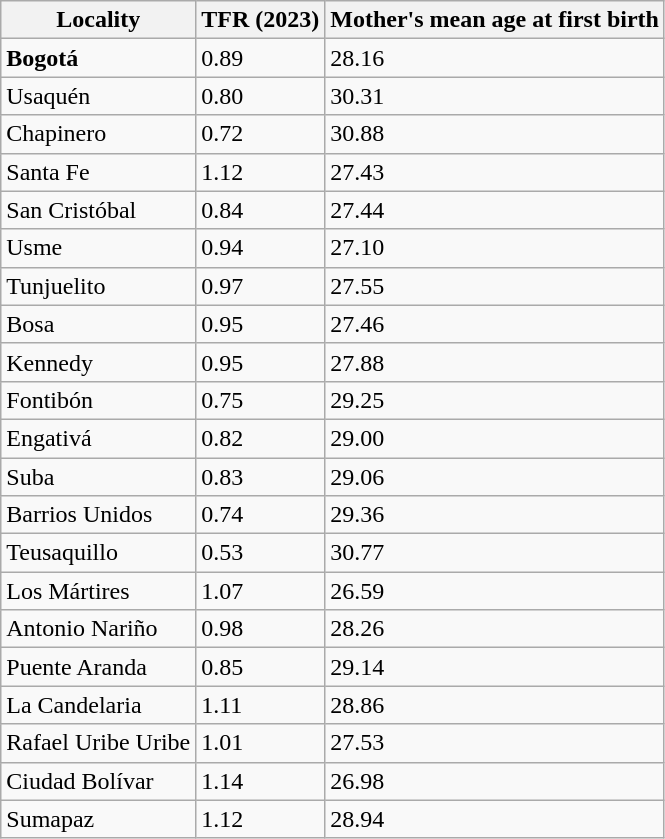<table class="wikitable">
<tr>
<th>Locality</th>
<th>TFR (2023)</th>
<th>Mother's mean age at first birth</th>
</tr>
<tr>
<td><strong>Bogotá</strong></td>
<td>0.89</td>
<td>28.16</td>
</tr>
<tr>
<td>Usaquén</td>
<td>0.80</td>
<td>30.31</td>
</tr>
<tr>
<td>Chapinero</td>
<td>0.72</td>
<td>30.88</td>
</tr>
<tr>
<td>Santa Fe</td>
<td>1.12</td>
<td>27.43</td>
</tr>
<tr>
<td>San Cristóbal</td>
<td>0.84</td>
<td>27.44</td>
</tr>
<tr>
<td>Usme</td>
<td>0.94</td>
<td>27.10</td>
</tr>
<tr>
<td>Tunjuelito</td>
<td>0.97</td>
<td>27.55</td>
</tr>
<tr>
<td>Bosa</td>
<td>0.95</td>
<td>27.46</td>
</tr>
<tr>
<td>Kennedy</td>
<td>0.95</td>
<td>27.88</td>
</tr>
<tr>
<td>Fontibón</td>
<td>0.75</td>
<td>29.25</td>
</tr>
<tr>
<td>Engativá</td>
<td>0.82</td>
<td>29.00</td>
</tr>
<tr>
<td>Suba</td>
<td>0.83</td>
<td>29.06</td>
</tr>
<tr>
<td>Barrios Unidos</td>
<td>0.74</td>
<td>29.36</td>
</tr>
<tr>
<td>Teusaquillo</td>
<td>0.53</td>
<td>30.77</td>
</tr>
<tr>
<td>Los Mártires</td>
<td>1.07</td>
<td>26.59</td>
</tr>
<tr>
<td>Antonio Nariño</td>
<td>0.98</td>
<td>28.26</td>
</tr>
<tr>
<td>Puente Aranda</td>
<td>0.85</td>
<td>29.14</td>
</tr>
<tr>
<td>La Candelaria</td>
<td>1.11</td>
<td>28.86</td>
</tr>
<tr>
<td>Rafael Uribe Uribe</td>
<td>1.01</td>
<td>27.53</td>
</tr>
<tr>
<td>Ciudad Bolívar</td>
<td>1.14</td>
<td>26.98</td>
</tr>
<tr>
<td>Sumapaz</td>
<td>1.12</td>
<td>28.94</td>
</tr>
</table>
